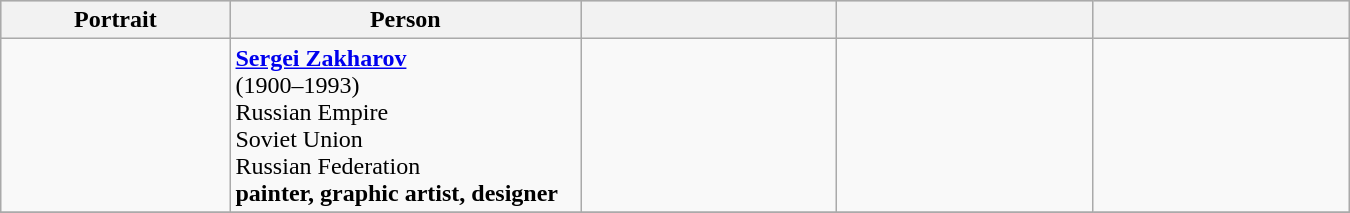<table class="wikitable" width=900pt>
<tr bgcolor="#cccccc">
<th width=17%>Portrait</th>
<th width=26%>Person</th>
<th width=19%></th>
<th width=19%></th>
<th width=19%></th>
</tr>
<tr>
<td align=center></td>
<td><strong><a href='#'>Sergei Zakharov</a></strong> <br>(1900–1993)<br>Russian Empire<br>Soviet Union<br>Russian Federation<br><strong>painter, graphic artist, designer</strong></td>
<td align=center></td>
<td align=center></td>
<td align=center></td>
</tr>
<tr>
</tr>
</table>
